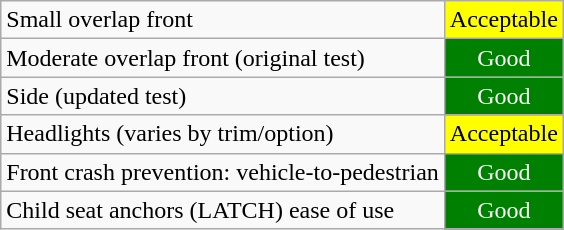<table class="wikitable">
<tr>
<td>Small overlap front</td>
<td style="text-align:center;color:black;background:yellow">Acceptable</td>
</tr>
<tr>
<td>Moderate overlap front (original test)</td>
<td style="text-align:center;color:white;background:green">Good</td>
</tr>
<tr>
<td>Side (updated test)</td>
<td style="text-align:center;color:white;background:green">Good</td>
</tr>
<tr>
<td>Headlights (varies by trim/option)</td>
<td colspan="1" style="text-align:center;color:black;background:yellow">Acceptable</td>
</tr>
<tr>
<td>Front crash prevention: vehicle-to-pedestrian</td>
<td style="text-align:center;color:white;background:green">Good</td>
</tr>
<tr>
<td>Child seat anchors (LATCH) ease of use</td>
<td style="text-align:center;color:white;background:green">Good</td>
</tr>
</table>
